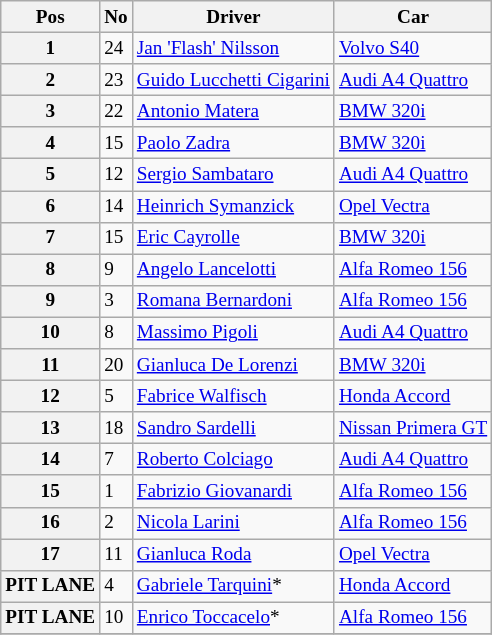<table class="wikitable" style="font-size: 80%;">
<tr>
<th>Pos</th>
<th>No</th>
<th>Driver</th>
<th>Car</th>
</tr>
<tr>
<th>1</th>
<td>24</td>
<td> <a href='#'>Jan 'Flash' Nilsson</a></td>
<td><a href='#'>Volvo S40</a></td>
</tr>
<tr>
<th>2</th>
<td>23</td>
<td> <a href='#'>Guido Lucchetti Cigarini</a></td>
<td><a href='#'>Audi A4 Quattro</a></td>
</tr>
<tr>
<th>3</th>
<td>22</td>
<td> <a href='#'>Antonio Matera</a></td>
<td><a href='#'>BMW 320i</a></td>
</tr>
<tr>
<th>4</th>
<td>15</td>
<td> <a href='#'>Paolo Zadra</a></td>
<td><a href='#'>BMW 320i</a></td>
</tr>
<tr>
<th>5</th>
<td>12</td>
<td> <a href='#'>Sergio Sambataro</a></td>
<td><a href='#'>Audi A4 Quattro</a></td>
</tr>
<tr>
<th>6</th>
<td>14</td>
<td> <a href='#'>Heinrich Symanzick</a></td>
<td><a href='#'>Opel Vectra</a></td>
</tr>
<tr>
<th>7</th>
<td>15</td>
<td> <a href='#'>Eric Cayrolle</a></td>
<td><a href='#'>BMW 320i</a></td>
</tr>
<tr>
<th>8</th>
<td>9</td>
<td> <a href='#'>Angelo Lancelotti</a></td>
<td><a href='#'>Alfa Romeo 156</a></td>
</tr>
<tr>
<th>9</th>
<td>3</td>
<td> <a href='#'>Romana Bernardoni</a></td>
<td><a href='#'>Alfa Romeo 156</a></td>
</tr>
<tr>
<th>10</th>
<td>8</td>
<td> <a href='#'>Massimo Pigoli</a></td>
<td><a href='#'>Audi A4 Quattro</a></td>
</tr>
<tr>
<th>11</th>
<td>20</td>
<td> <a href='#'>Gianluca De Lorenzi</a></td>
<td><a href='#'>BMW 320i</a></td>
</tr>
<tr>
<th>12</th>
<td>5</td>
<td> <a href='#'>Fabrice Walfisch</a></td>
<td><a href='#'>Honda Accord</a></td>
</tr>
<tr>
<th>13</th>
<td>18</td>
<td> <a href='#'>Sandro Sardelli</a></td>
<td><a href='#'>Nissan Primera GT</a></td>
</tr>
<tr>
<th>14</th>
<td>7</td>
<td> <a href='#'>Roberto Colciago</a></td>
<td><a href='#'>Audi A4 Quattro</a></td>
</tr>
<tr>
<th>15</th>
<td>1</td>
<td> <a href='#'>Fabrizio Giovanardi</a></td>
<td><a href='#'>Alfa Romeo 156</a></td>
</tr>
<tr>
<th>16</th>
<td>2</td>
<td> <a href='#'>Nicola Larini</a></td>
<td><a href='#'>Alfa Romeo 156</a></td>
</tr>
<tr>
<th>17</th>
<td>11</td>
<td> <a href='#'>Gianluca Roda</a></td>
<td><a href='#'>Opel Vectra</a></td>
</tr>
<tr>
<th>PIT LANE</th>
<td>4</td>
<td> <a href='#'>Gabriele Tarquini</a>*</td>
<td><a href='#'>Honda Accord</a></td>
</tr>
<tr>
<th>PIT LANE</th>
<td>10</td>
<td> <a href='#'>Enrico Toccacelo</a>*</td>
<td><a href='#'>Alfa Romeo 156</a></td>
</tr>
<tr>
</tr>
</table>
